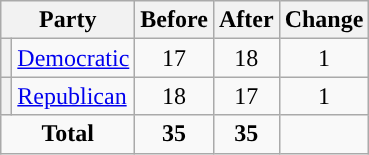<table class="wikitable" style="text-align:center;">
<tr>
<th colspan="2">Party</th>
<th>Before</th>
<th>After</th>
<th>Change</th>
</tr>
<tr>
<th style="background-color:"></th>
<td style="text-align:left;"><a href='#'>Democratic</a></td>
<td>17</td>
<td>18</td>
<td> 1</td>
</tr>
<tr>
<th style="background-color:"></th>
<td style="text-align:left;"><a href='#'>Republican</a></td>
<td>18</td>
<td>17</td>
<td> 1</td>
</tr>
<tr>
<td colspan="2"><strong>Total</strong></td>
<td><strong>35</strong></td>
<td><strong>35</strong></td>
<td></td>
</tr>
</table>
